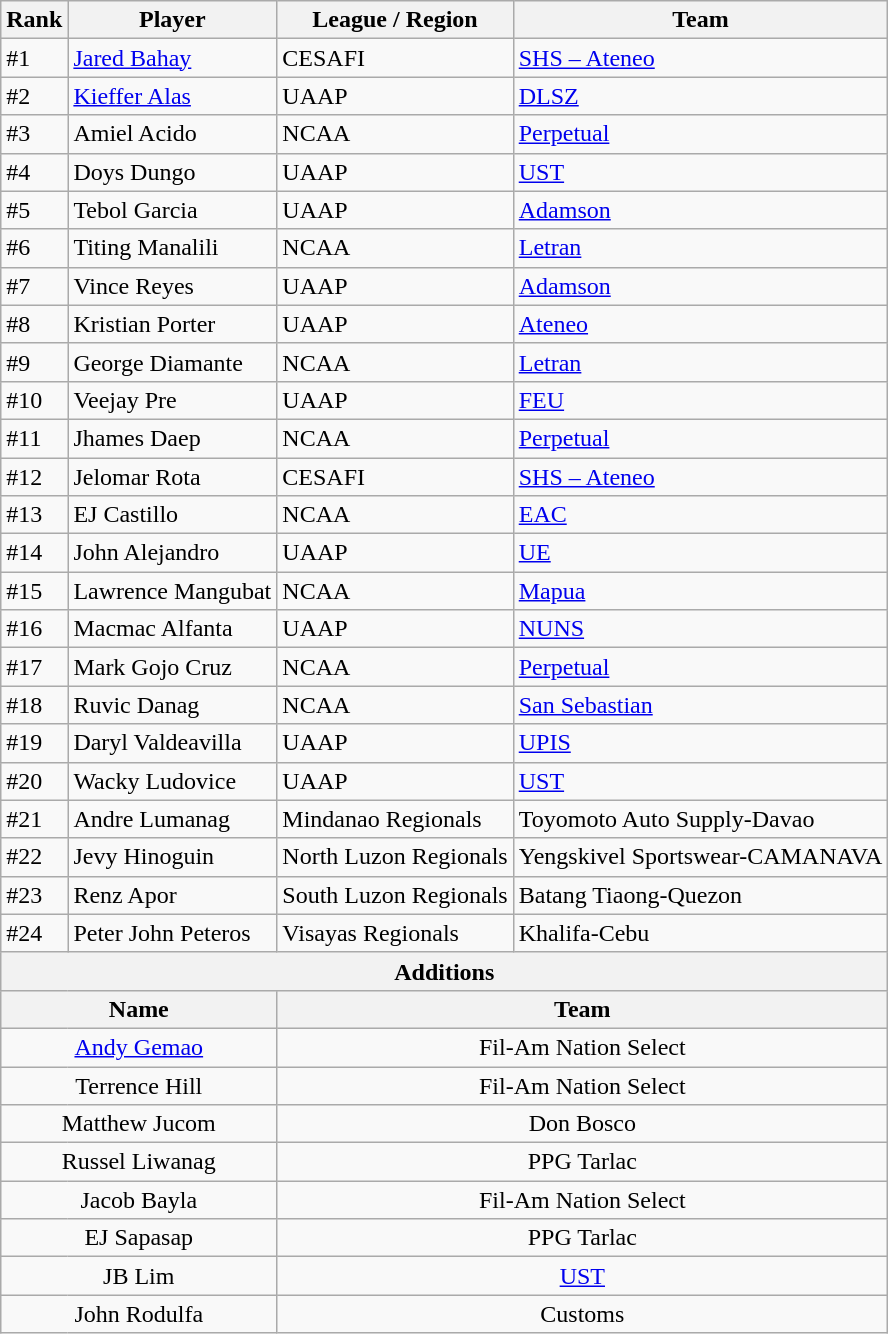<table class="wikitable">
<tr>
<th>Rank</th>
<th>Player</th>
<th>League / Region</th>
<th>Team</th>
</tr>
<tr>
<td>#1</td>
<td><a href='#'>Jared Bahay</a></td>
<td>CESAFI</td>
<td><a href='#'>SHS – Ateneo</a></td>
</tr>
<tr>
<td>#2</td>
<td><a href='#'>Kieffer Alas</a></td>
<td>UAAP</td>
<td><a href='#'>DLSZ</a></td>
</tr>
<tr>
<td>#3</td>
<td>Amiel Acido</td>
<td>NCAA</td>
<td><a href='#'>Perpetual</a></td>
</tr>
<tr>
<td>#4</td>
<td>Doys Dungo</td>
<td>UAAP</td>
<td><a href='#'>UST</a></td>
</tr>
<tr>
<td>#5</td>
<td>Tebol Garcia</td>
<td>UAAP</td>
<td><a href='#'>Adamson</a></td>
</tr>
<tr>
<td>#6</td>
<td>Titing Manalili</td>
<td>NCAA</td>
<td><a href='#'>Letran</a></td>
</tr>
<tr>
<td>#7</td>
<td>Vince Reyes</td>
<td>UAAP</td>
<td><a href='#'>Adamson</a></td>
</tr>
<tr>
<td>#8</td>
<td>Kristian Porter</td>
<td>UAAP</td>
<td><a href='#'>Ateneo</a></td>
</tr>
<tr>
<td>#9</td>
<td>George Diamante</td>
<td>NCAA</td>
<td><a href='#'>Letran</a></td>
</tr>
<tr>
<td>#10</td>
<td>Veejay Pre</td>
<td>UAAP</td>
<td><a href='#'>FEU</a></td>
</tr>
<tr>
<td>#11</td>
<td>Jhames Daep</td>
<td>NCAA</td>
<td><a href='#'>Perpetual</a></td>
</tr>
<tr>
<td>#12</td>
<td>Jelomar Rota</td>
<td>CESAFI</td>
<td><a href='#'>SHS – Ateneo</a></td>
</tr>
<tr>
<td>#13</td>
<td>EJ Castillo</td>
<td>NCAA</td>
<td><a href='#'>EAC</a></td>
</tr>
<tr>
<td>#14</td>
<td>John Alejandro</td>
<td>UAAP</td>
<td><a href='#'>UE</a></td>
</tr>
<tr>
<td>#15</td>
<td>Lawrence Mangubat</td>
<td>NCAA</td>
<td><a href='#'>Mapua</a></td>
</tr>
<tr>
<td>#16</td>
<td>Macmac Alfanta</td>
<td>UAAP</td>
<td><a href='#'>NUNS</a></td>
</tr>
<tr>
<td>#17</td>
<td>Mark Gojo Cruz</td>
<td>NCAA</td>
<td><a href='#'>Perpetual</a></td>
</tr>
<tr>
<td>#18</td>
<td>Ruvic Danag</td>
<td>NCAA</td>
<td><a href='#'>San Sebastian</a></td>
</tr>
<tr>
<td>#19</td>
<td>Daryl Valdeavilla</td>
<td>UAAP</td>
<td><a href='#'>UPIS</a></td>
</tr>
<tr>
<td>#20</td>
<td>Wacky Ludovice</td>
<td>UAAP</td>
<td><a href='#'>UST</a></td>
</tr>
<tr>
<td>#21</td>
<td>Andre Lumanag</td>
<td>Mindanao Regionals</td>
<td>Toyomoto Auto Supply-Davao</td>
</tr>
<tr>
<td>#22</td>
<td>Jevy Hinoguin</td>
<td>North Luzon Regionals</td>
<td>Yengskivel Sportswear-CAMANAVA</td>
</tr>
<tr>
<td>#23</td>
<td>Renz Apor</td>
<td>South Luzon Regionals</td>
<td>Batang Tiaong-Quezon</td>
</tr>
<tr>
<td>#24</td>
<td>Peter John Peteros</td>
<td>Visayas Regionals</td>
<td>Khalifa-Cebu</td>
</tr>
<tr>
<th colspan="4">Additions</th>
</tr>
<tr>
<th colspan="2">Name</th>
<th colspan="2">Team</th>
</tr>
<tr>
<td colspan="2" align="center"><a href='#'>Andy Gemao</a></td>
<td colspan="2" align="center">Fil-Am Nation Select</td>
</tr>
<tr>
<td colspan="2" align="center">Terrence Hill</td>
<td colspan="2" align="center">Fil-Am Nation Select</td>
</tr>
<tr>
<td colspan="2" align="center">Matthew Jucom</td>
<td colspan="2" align="center">Don Bosco</td>
</tr>
<tr>
<td colspan="2" align="center">Russel Liwanag</td>
<td colspan="2" align="center">PPG Tarlac</td>
</tr>
<tr>
<td colspan="2" align="center">Jacob Bayla</td>
<td colspan="2" align="center">Fil-Am Nation Select</td>
</tr>
<tr>
<td colspan="2" align="center">EJ Sapasap</td>
<td colspan="2" align="center">PPG Tarlac</td>
</tr>
<tr>
<td colspan="2" align="center">JB Lim</td>
<td colspan="2" align="center"><a href='#'>UST</a></td>
</tr>
<tr>
<td colspan="2" align="center">John Rodulfa</td>
<td colspan="2" align="center">Customs</td>
</tr>
</table>
